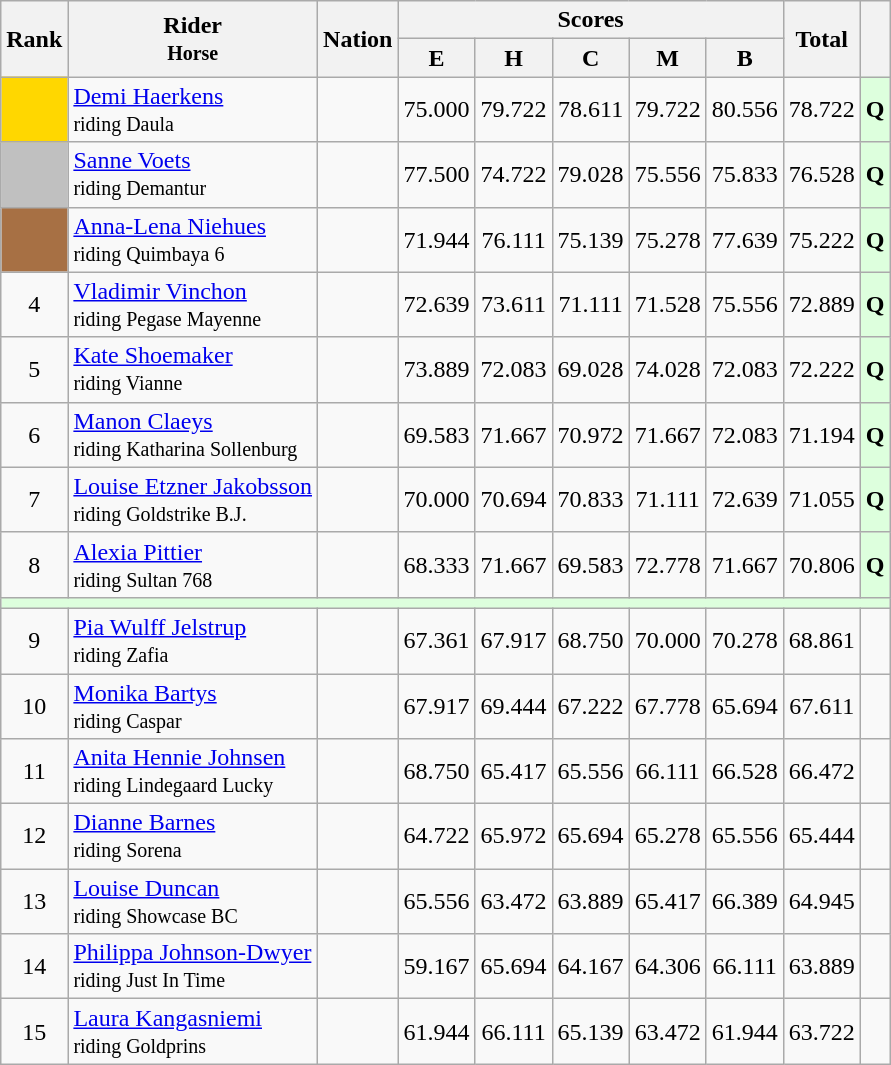<table class="wikitable sortable" style="text-align: center">
<tr>
<th rowspan="2">Rank</th>
<th rowspan="2">Rider <br><small>Horse</small></th>
<th rowspan="2">Nation</th>
<th colspan="5">Scores</th>
<th rowspan="2">Total</th>
<th rowspan="2"></th>
</tr>
<tr>
<th>E</th>
<th>H</th>
<th>C</th>
<th>M</th>
<th>B</th>
</tr>
<tr>
<td bgcolor=gold></td>
<td align=left><a href='#'>Demi Haerkens</a> <br> <small>riding Daula</small></td>
<td align=left></td>
<td>75.000</td>
<td>79.722</td>
<td>78.611</td>
<td>79.722</td>
<td>80.556</td>
<td>78.722</td>
<td bgcolor=ddffdd><strong>Q</strong></td>
</tr>
<tr>
<td bgcolor=silver></td>
<td align=left><a href='#'>Sanne Voets</a> <br> <small>riding Demantur</small></td>
<td align=left></td>
<td>77.500</td>
<td>74.722</td>
<td>79.028</td>
<td>75.556</td>
<td>75.833</td>
<td>76.528</td>
<td bgcolor=ddffdd><strong>Q</strong></td>
</tr>
<tr>
<td bgcolor=A77044></td>
<td align="left"><a href='#'>Anna-Lena Niehues</a> <br> <small>riding Quimbaya 6</small></td>
<td align="left"></td>
<td>71.944</td>
<td>76.111</td>
<td>75.139</td>
<td>75.278</td>
<td>77.639</td>
<td>75.222</td>
<td bgcolor=ddffdd><strong>Q</strong></td>
</tr>
<tr>
<td>4</td>
<td align=left><a href='#'>Vladimir Vinchon</a> <br> <small>riding Pegase Mayenne</small></td>
<td align=left></td>
<td>72.639</td>
<td>73.611</td>
<td>71.111</td>
<td>71.528</td>
<td>75.556</td>
<td>72.889</td>
<td bgcolor=ddffdd><strong>Q</strong></td>
</tr>
<tr>
<td>5</td>
<td align=left><a href='#'>Kate Shoemaker</a> <br><small> riding Vianne</small></td>
<td align=left></td>
<td>73.889</td>
<td>72.083</td>
<td>69.028</td>
<td>74.028</td>
<td>72.083</td>
<td>72.222</td>
<td bgcolor=ddffdd><strong>Q</strong></td>
</tr>
<tr>
<td>6</td>
<td align=left><a href='#'>Manon Claeys</a> <br> <small>riding Katharina Sollenburg</small></td>
<td align=left></td>
<td>69.583</td>
<td>71.667</td>
<td>70.972</td>
<td>71.667</td>
<td>72.083</td>
<td>71.194</td>
<td bgcolor=ddffdd><strong>Q</strong></td>
</tr>
<tr>
<td>7</td>
<td align="left"><a href='#'>Louise Etzner Jakobsson</a>  <br> <small>riding Goldstrike B.J.</small></td>
<td align="left"></td>
<td>70.000</td>
<td>70.694</td>
<td>70.833</td>
<td>71.111</td>
<td>72.639</td>
<td>71.055</td>
<td bgcolor=ddffdd><strong>Q</strong></td>
</tr>
<tr>
<td>8</td>
<td align=left><a href='#'>Alexia Pittier</a> <br> <small>riding Sultan 768</small></td>
<td align=left></td>
<td>68.333</td>
<td>71.667</td>
<td>69.583</td>
<td>72.778</td>
<td>71.667</td>
<td>70.806</td>
<td bgcolor=ddffdd><strong>Q</strong></td>
</tr>
<tr bgcolor=ddffdd>
<td colspan="10"></td>
</tr>
<tr>
<td>9</td>
<td align=left><a href='#'>Pia Wulff Jelstrup</a> <br> <small>riding Zafia</small></td>
<td align=left></td>
<td>67.361</td>
<td>67.917</td>
<td>68.750</td>
<td>70.000</td>
<td>70.278</td>
<td>68.861</td>
<td></td>
</tr>
<tr>
<td>10</td>
<td align=left><a href='#'>Monika Bartys</a> <br> <small>riding Caspar</small></td>
<td align=left></td>
<td>67.917</td>
<td>69.444</td>
<td>67.222</td>
<td>67.778</td>
<td>65.694</td>
<td>67.611</td>
<td></td>
</tr>
<tr>
<td>11</td>
<td align=left><a href='#'>Anita Hennie Johnsen</a> <br> <small>riding Lindegaard Lucky</small></td>
<td align=left></td>
<td>68.750</td>
<td>65.417</td>
<td>65.556</td>
<td>66.111</td>
<td>66.528</td>
<td>66.472</td>
<td></td>
</tr>
<tr>
<td>12</td>
<td align=left><a href='#'>Dianne Barnes</a> <br> <small>riding Sorena</small></td>
<td align=left></td>
<td>64.722</td>
<td>65.972</td>
<td>65.694</td>
<td>65.278</td>
<td>65.556</td>
<td>65.444</td>
<td></td>
</tr>
<tr>
<td>13</td>
<td align=left><a href='#'>Louise Duncan</a> <br> <small>riding Showcase BC</small></td>
<td align=left></td>
<td>65.556</td>
<td>63.472</td>
<td>63.889</td>
<td>65.417</td>
<td>66.389</td>
<td>64.945</td>
<td></td>
</tr>
<tr>
<td>14</td>
<td align=left><a href='#'>Philippa Johnson-Dwyer</a> <br> <small>riding Just In Time</small></td>
<td align=left></td>
<td>59.167</td>
<td>65.694</td>
<td>64.167</td>
<td>64.306</td>
<td>66.111</td>
<td>63.889</td>
<td></td>
</tr>
<tr>
<td>15</td>
<td align=left><a href='#'>Laura Kangasniemi</a> <br> <small>riding Goldprins</small></td>
<td align=left></td>
<td>61.944</td>
<td>66.111</td>
<td>65.139</td>
<td>63.472</td>
<td>61.944</td>
<td>63.722</td>
<td></td>
</tr>
</table>
